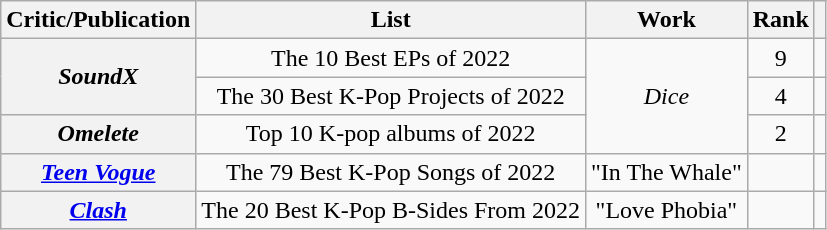<table class="sortable wikitable plainrowheaders" style="text-align:center">
<tr>
<th scope="col">Critic/Publication</th>
<th scope="col">List</th>
<th scope="col">Work</th>
<th scope="col">Rank</th>
<th scope="col" class=unsortable></th>
</tr>
<tr>
<th scope="row" rowspan="2"><em>SoundX</em></th>
<td>The 10 Best EPs of 2022</td>
<td rowspan="3"><em>Dice</em></td>
<td>9</td>
<td></td>
</tr>
<tr>
<td>The 30 Best K-Pop Projects of 2022</td>
<td>4</td>
<td></td>
</tr>
<tr>
<th scope="row"><em>Omelete</em></th>
<td>Top 10 K-pop albums of 2022</td>
<td>2</td>
<td></td>
</tr>
<tr>
<th scope="row"><em><a href='#'>Teen Vogue</a></em></th>
<td>The 79 Best K-Pop Songs of 2022</td>
<td>"In The Whale"</td>
<td></td>
<td></td>
</tr>
<tr>
<th scope="row"><em><a href='#'>Clash</a></em></th>
<td>The 20 Best K-Pop B-Sides From 2022</td>
<td>"Love Phobia"</td>
<td></td>
<td></td>
</tr>
</table>
